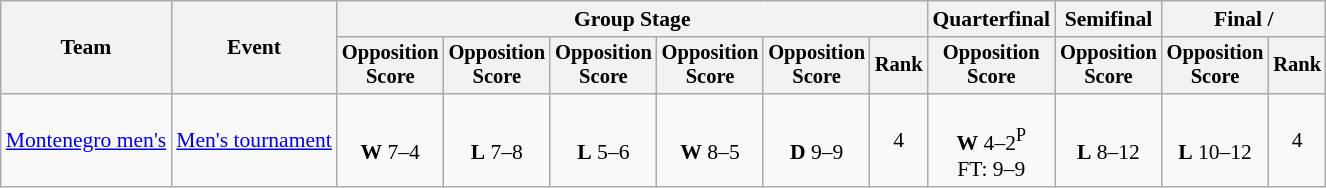<table class="wikitable" style="font-size:90%">
<tr>
<th rowspan=2>Team</th>
<th rowspan=2>Event</th>
<th colspan=6>Group Stage</th>
<th>Quarterfinal</th>
<th>Semifinal</th>
<th colspan=2>Final / </th>
</tr>
<tr style="font-size:95%">
<th>Opposition<br>Score</th>
<th>Opposition<br>Score</th>
<th>Opposition<br>Score</th>
<th>Opposition<br>Score</th>
<th>Opposition<br>Score</th>
<th>Rank</th>
<th>Opposition<br>Score</th>
<th>Opposition<br>Score</th>
<th>Opposition<br>Score</th>
<th>Rank</th>
</tr>
<tr align=center>
<td align=left><a href='#'>Montenegro men's</a></td>
<td align=left><a href='#'>Men's tournament</a></td>
<td><br><strong>W</strong> 7–4</td>
<td><br><strong>L</strong> 7–8</td>
<td><br><strong>L</strong> 5–6</td>
<td><br><strong>W</strong> 8–5</td>
<td><br><strong>D</strong> 9–9</td>
<td>4</td>
<td><br><strong>W</strong> 4–2<sup>P</sup><br>FT: 9–9</td>
<td><br><strong>L</strong> 8–12</td>
<td><br><strong>L</strong> 10–12</td>
<td>4</td>
</tr>
</table>
